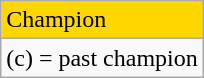<table class="wikitable">
<tr style="background:gold">
<td>Champion</td>
</tr>
<tr>
<td>(c) = past champion</td>
</tr>
</table>
